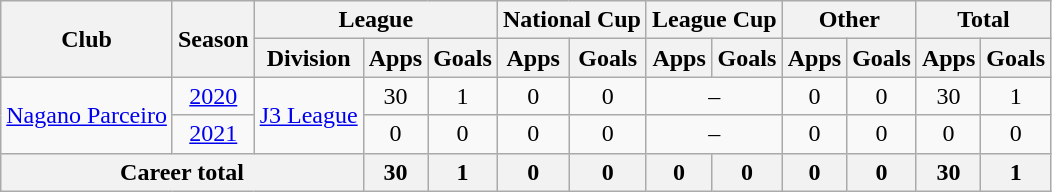<table class="wikitable" style="text-align: center">
<tr>
<th rowspan="2">Club</th>
<th rowspan="2">Season</th>
<th colspan="3">League</th>
<th colspan="2">National Cup</th>
<th colspan="2">League Cup</th>
<th colspan="2">Other</th>
<th colspan="2">Total</th>
</tr>
<tr>
<th>Division</th>
<th>Apps</th>
<th>Goals</th>
<th>Apps</th>
<th>Goals</th>
<th>Apps</th>
<th>Goals</th>
<th>Apps</th>
<th>Goals</th>
<th>Apps</th>
<th>Goals</th>
</tr>
<tr>
<td rowspan=2><a href='#'>Nagano Parceiro</a></td>
<td><a href='#'>2020</a></td>
<td rowspan=2><a href='#'>J3 League</a></td>
<td>30</td>
<td>1</td>
<td>0</td>
<td>0</td>
<td colspan="2">–</td>
<td>0</td>
<td>0</td>
<td>30</td>
<td>1</td>
</tr>
<tr>
<td><a href='#'>2021</a></td>
<td>0</td>
<td>0</td>
<td>0</td>
<td>0</td>
<td colspan="2">–</td>
<td>0</td>
<td>0</td>
<td>0</td>
<td>0</td>
</tr>
<tr>
<th colspan=3>Career total</th>
<th>30</th>
<th>1</th>
<th>0</th>
<th>0</th>
<th>0</th>
<th>0</th>
<th>0</th>
<th>0</th>
<th>30</th>
<th>1</th>
</tr>
</table>
